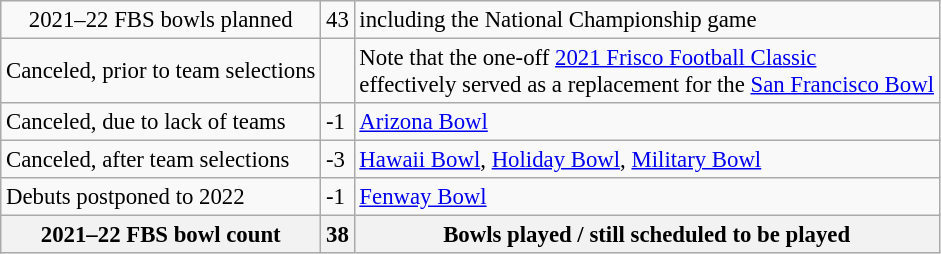<table class="wikitable" style="text-align:left; font-size: 95%">
<tr>
<td align=center>2021–22 FBS bowls planned</td>
<td>43</td>
<td>including the National Championship game</td>
</tr>
<tr>
<td>Canceled, prior to team selections</td>
<td></td>
<td>Note that the one-off <a href='#'>2021 Frisco Football Classic</a><br>effectively served as a replacement for the <a href='#'>San Francisco Bowl</a></td>
</tr>
<tr>
<td>Canceled, due to lack of teams</td>
<td>-1</td>
<td><a href='#'>Arizona Bowl</a></td>
</tr>
<tr>
<td>Canceled, after team selections</td>
<td>-3</td>
<td><a href='#'>Hawaii Bowl</a>, <a href='#'>Holiday Bowl</a>, <a href='#'>Military Bowl</a></td>
</tr>
<tr>
<td>Debuts postponed to 2022</td>
<td>-1</td>
<td><a href='#'>Fenway Bowl</a></td>
</tr>
<tr>
<th>2021–22 FBS bowl count</th>
<th>38</th>
<th>Bowls played / still scheduled to be played</th>
</tr>
</table>
